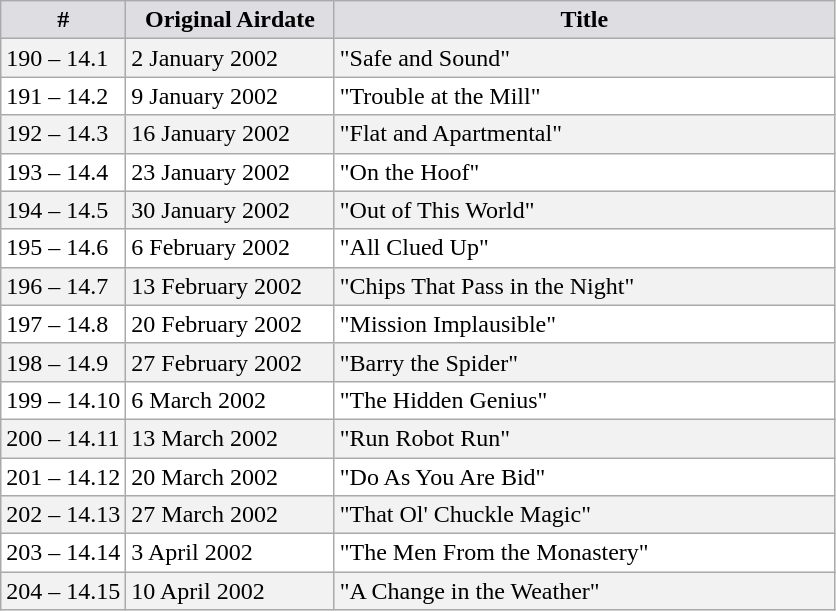<table class="wikitable">
<tr>
<th style="background:#dedde2; width:15%;">#</th>
<th style="background:#dedde2; width:25%;">Original Airdate</th>
<th style="background:#dedde2;">Title</th>
</tr>
<tr style="background:#f2f2f2;"|>
<td>190 – 14.1</td>
<td>2 January 2002</td>
<td>"Safe and Sound"</td>
</tr>
<tr style="background:#fff;"|>
<td>191 – 14.2</td>
<td>9 January 2002</td>
<td>"Trouble at the Mill"</td>
</tr>
<tr style="background:#f2f2f2;"|>
<td>192 – 14.3</td>
<td>16 January 2002</td>
<td>"Flat and Apartmental"</td>
</tr>
<tr style="background:#fff;"|>
<td>193 – 14.4</td>
<td>23 January 2002</td>
<td>"On the Hoof"</td>
</tr>
<tr style="background:#f2f2f2;"|>
<td>194 – 14.5</td>
<td>30 January 2002</td>
<td>"Out of This World"</td>
</tr>
<tr style="background:#fff;"|>
<td>195 – 14.6</td>
<td>6 February 2002</td>
<td>"All Clued Up"</td>
</tr>
<tr style="background:#f2f2f2;"|>
<td>196 – 14.7</td>
<td>13 February 2002</td>
<td>"Chips That Pass in the Night"</td>
</tr>
<tr style="background:#fff;"|>
<td>197 – 14.8</td>
<td>20 February 2002</td>
<td>"Mission Implausible"</td>
</tr>
<tr style="background:#f2f2f2;"|>
<td>198 – 14.9</td>
<td>27 February 2002</td>
<td>"Barry the Spider"</td>
</tr>
<tr style="background:#fff;"|>
<td>199 – 14.10</td>
<td>6 March 2002</td>
<td>"The Hidden Genius"</td>
</tr>
<tr style="background:#f2f2f2;"|>
<td>200 – 14.11</td>
<td>13 March 2002</td>
<td>"Run Robot Run"</td>
</tr>
<tr style="background:#fff;"|>
<td>201 – 14.12</td>
<td>20 March 2002</td>
<td>"Do As You Are Bid"</td>
</tr>
<tr style="background:#f2f2f2;"|>
<td>202 – 14.13</td>
<td>27 March 2002</td>
<td>"That Ol' Chuckle Magic"</td>
</tr>
<tr style="background:#fff;"|>
<td>203 – 14.14</td>
<td>3 April 2002</td>
<td>"The Men From the Monastery"</td>
</tr>
<tr style="background:#f2f2f2;"|>
<td>204 – 14.15</td>
<td>10 April 2002</td>
<td>"A Change in the Weather"</td>
</tr>
</table>
